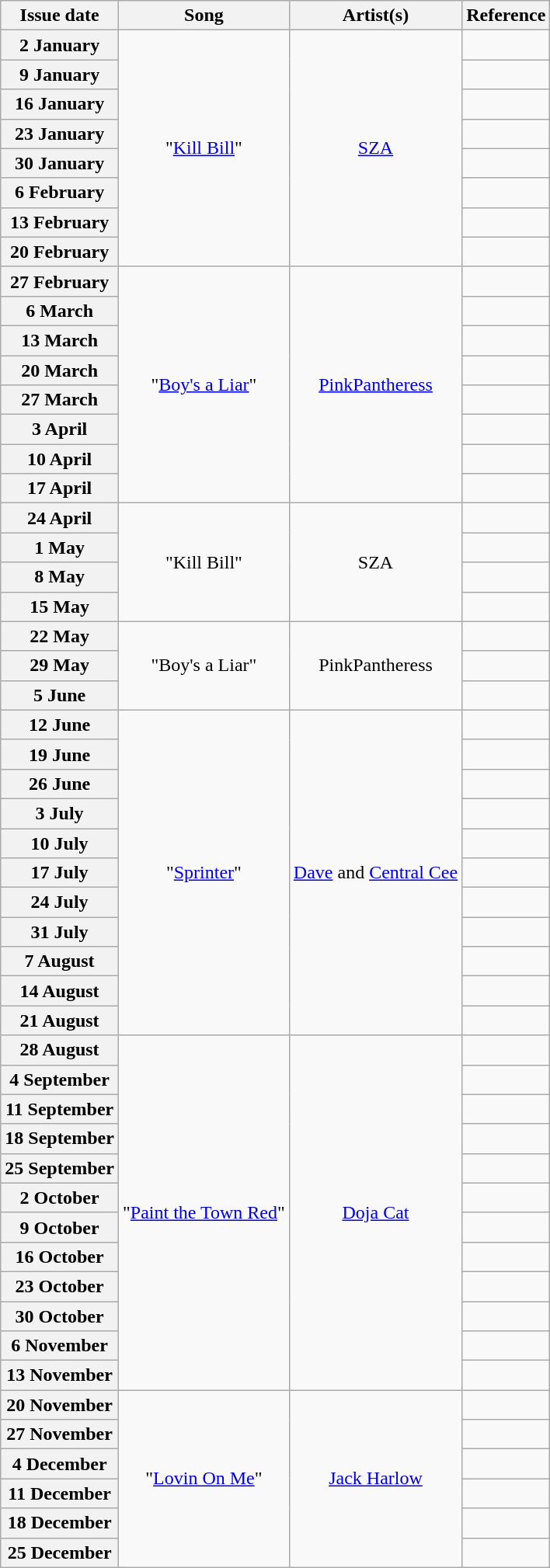<table class="wikitable plainrowheaders">
<tr>
<th scope="col">Issue date</th>
<th scope="col">Song</th>
<th scope="col">Artist(s)</th>
<th scope="col">Reference</th>
</tr>
<tr>
<th scope="row">2 January</th>
<td align="center" rowspan=8>"<a href='#'>Kill Bill</a>"</td>
<td align="center" rowspan=8><a href='#'>SZA</a></td>
<td align="center"></td>
</tr>
<tr>
<th scope="row">9 January</th>
<td align="center"></td>
</tr>
<tr>
<th scope="row">16 January</th>
<td align="center"></td>
</tr>
<tr>
<th scope="row">23 January</th>
<td align="center"></td>
</tr>
<tr>
<th scope="row">30 January</th>
<td align="center"></td>
</tr>
<tr>
<th scope="row">6 February</th>
<td align="center"></td>
</tr>
<tr>
<th scope="row">13 February</th>
<td align="center"></td>
</tr>
<tr>
<th scope="row">20 February</th>
<td align="center"></td>
</tr>
<tr>
<th scope="row">27 February</th>
<td align=center rowspan=8>"<a href='#'>Boy's a Liar</a>"</td>
<td align=center rowspan=8><a href='#'>PinkPantheress</a></td>
<td align="center"></td>
</tr>
<tr>
<th scope="row">6 March</th>
<td align="center"></td>
</tr>
<tr>
<th scope="row">13 March</th>
<td align="center"></td>
</tr>
<tr>
<th scope="row">20 March</th>
<td align="center"></td>
</tr>
<tr>
<th scope="row">27 March</th>
<td align="center"></td>
</tr>
<tr>
<th scope="row">3 April</th>
<td align="center"></td>
</tr>
<tr>
<th scope="row">10 April</th>
<td align="center"></td>
</tr>
<tr>
<th scope="row">17 April</th>
<td align="center"></td>
</tr>
<tr>
<th scope="row">24 April</th>
<td align="center" rowspan=4>"Kill Bill"</td>
<td align="center" rowspan=4>SZA</td>
<td align="center"></td>
</tr>
<tr>
<th scope="row">1 May</th>
<td align="center"></td>
</tr>
<tr>
<th scope="row">8 May</th>
<td align="center"></td>
</tr>
<tr>
<th scope="row">15 May</th>
<td align="center"></td>
</tr>
<tr>
<th scope="row">22 May</th>
<td align=center rowspan=3>"Boy's a Liar"</td>
<td align=center rowspan=3>PinkPantheress</td>
<td align="center"></td>
</tr>
<tr>
<th scope="row">29 May</th>
<td align="center"></td>
</tr>
<tr>
<th scope="row">5 June</th>
<td align="center"></td>
</tr>
<tr>
<th scope="row">12 June</th>
<td align=center rowspan=11>"<a href='#'>Sprinter</a>"</td>
<td align=center rowspan=11><a href='#'>Dave</a> and <a href='#'>Central Cee</a></td>
<td align="center"></td>
</tr>
<tr>
<th scope="row">19 June</th>
<td align="center"></td>
</tr>
<tr>
<th scope="row">26 June</th>
<td align="center"></td>
</tr>
<tr>
<th scope="row">3 July</th>
<td align="center"></td>
</tr>
<tr>
<th scope="row">10 July</th>
<td align="center"></td>
</tr>
<tr>
<th scope="row">17 July</th>
<td align="center"></td>
</tr>
<tr>
<th scope="row">24 July</th>
<td align="center"></td>
</tr>
<tr>
<th scope="row">31 July</th>
<td align="center"></td>
</tr>
<tr>
<th scope="row">7 August</th>
<td align="center"></td>
</tr>
<tr>
<th scope="row">14 August</th>
<td align="center"></td>
</tr>
<tr>
<th scope="row">21 August</th>
<td align="center"></td>
</tr>
<tr>
<th scope="row">28 August</th>
<td align=center rowspan=12>"<a href='#'>Paint the Town Red</a>"</td>
<td align=center rowspan=12><a href='#'>Doja Cat</a></td>
<td align="center"></td>
</tr>
<tr>
<th scope="row">4 September</th>
<td align="center"></td>
</tr>
<tr>
<th scope="row">11 September</th>
<td align="center"></td>
</tr>
<tr>
<th scope="row">18 September</th>
<td align="center"></td>
</tr>
<tr>
<th scope="row">25 September</th>
<td align="center"></td>
</tr>
<tr>
<th scope="row">2 October</th>
<td align="center"></td>
</tr>
<tr>
<th scope="row">9 October</th>
<td align="center"></td>
</tr>
<tr>
<th scope="row">16 October</th>
<td align="center"></td>
</tr>
<tr>
<th scope="row">23 October</th>
<td align="center"></td>
</tr>
<tr>
<th scope="row">30 October</th>
<td align="center"></td>
</tr>
<tr>
<th scope="row">6 November</th>
<td align="center"></td>
</tr>
<tr>
<th scope="row">13 November</th>
<td align="center"></td>
</tr>
<tr>
<th scope="row">20 November</th>
<td align=center rowspan=6>"<a href='#'>Lovin On Me</a>"</td>
<td align=center rowspan=6><a href='#'>Jack Harlow</a></td>
<td align="center"></td>
</tr>
<tr>
<th scope="row">27 November</th>
<td align="center"></td>
</tr>
<tr>
<th scope="row">4 December</th>
<td align="center"></td>
</tr>
<tr>
<th scope="row">11 December</th>
<td align="center"></td>
</tr>
<tr>
<th scope="row">18 December</th>
<td align="center"></td>
</tr>
<tr>
<th scope="row">25 December</th>
<td align="center"></td>
</tr>
</table>
